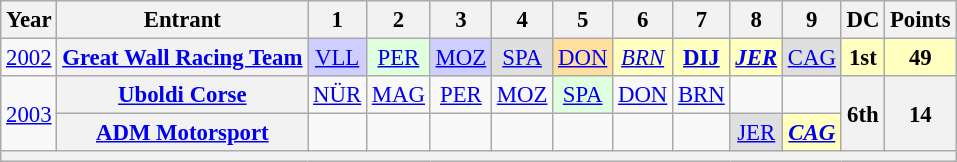<table class="wikitable" style="text-align:center; font-size:95%">
<tr>
<th>Year</th>
<th>Entrant</th>
<th>1</th>
<th>2</th>
<th>3</th>
<th>4</th>
<th>5</th>
<th>6</th>
<th>7</th>
<th>8</th>
<th>9</th>
<th>DC</th>
<th>Points</th>
</tr>
<tr>
<td><a href='#'>2002</a></td>
<th><a href='#'>Great Wall Racing Team</a></th>
<td style="background:#CFCFFF;"><a href='#'>VLL</a><br></td>
<td style="background:#DFFFDF;"><a href='#'>PER</a><br></td>
<td style="background:#CFCFFF;"><a href='#'>MOZ</a><br></td>
<td style="background:#DFDFDF;"><a href='#'>SPA</a><br></td>
<td style="background:#FFDF9F;"><a href='#'>DON</a><br></td>
<td style="background:#FFFFBF;"><em><a href='#'>BRN</a></em><br></td>
<td style="background:#FFFFBF;"><strong><a href='#'>DIJ</a></strong><br></td>
<td style="background:#FFFFBF;"><strong><em><a href='#'>JER</a></em></strong><br></td>
<td style="background:#DFDFDF;"><a href='#'>CAG</a><br></td>
<td style="background:#FFFFBF;"><strong>1st</strong></td>
<td style="background:#FFFFBF;"><strong>49</strong></td>
</tr>
<tr>
<td rowspan=2><a href='#'>2003</a></td>
<th><a href='#'>Uboldi Corse</a></th>
<td><a href='#'>NÜR</a></td>
<td><a href='#'>MAG</a></td>
<td><a href='#'>PER</a></td>
<td><a href='#'>MOZ</a></td>
<td style="background:#DFFFDF;"><a href='#'>SPA</a><br></td>
<td><a href='#'>DON</a></td>
<td><a href='#'>BRN</a></td>
<td></td>
<td></td>
<th rowspan=2>6th</th>
<th rowspan=2>14</th>
</tr>
<tr>
<th><a href='#'>ADM Motorsport</a></th>
<td></td>
<td></td>
<td></td>
<td></td>
<td></td>
<td></td>
<td></td>
<td style="background:#DFDFDF;"><a href='#'>JER</a><br></td>
<td style="background:#FFFFBF;"><strong><em><a href='#'>CAG</a></em></strong><br></td>
</tr>
<tr>
<th colspan="13"></th>
</tr>
</table>
